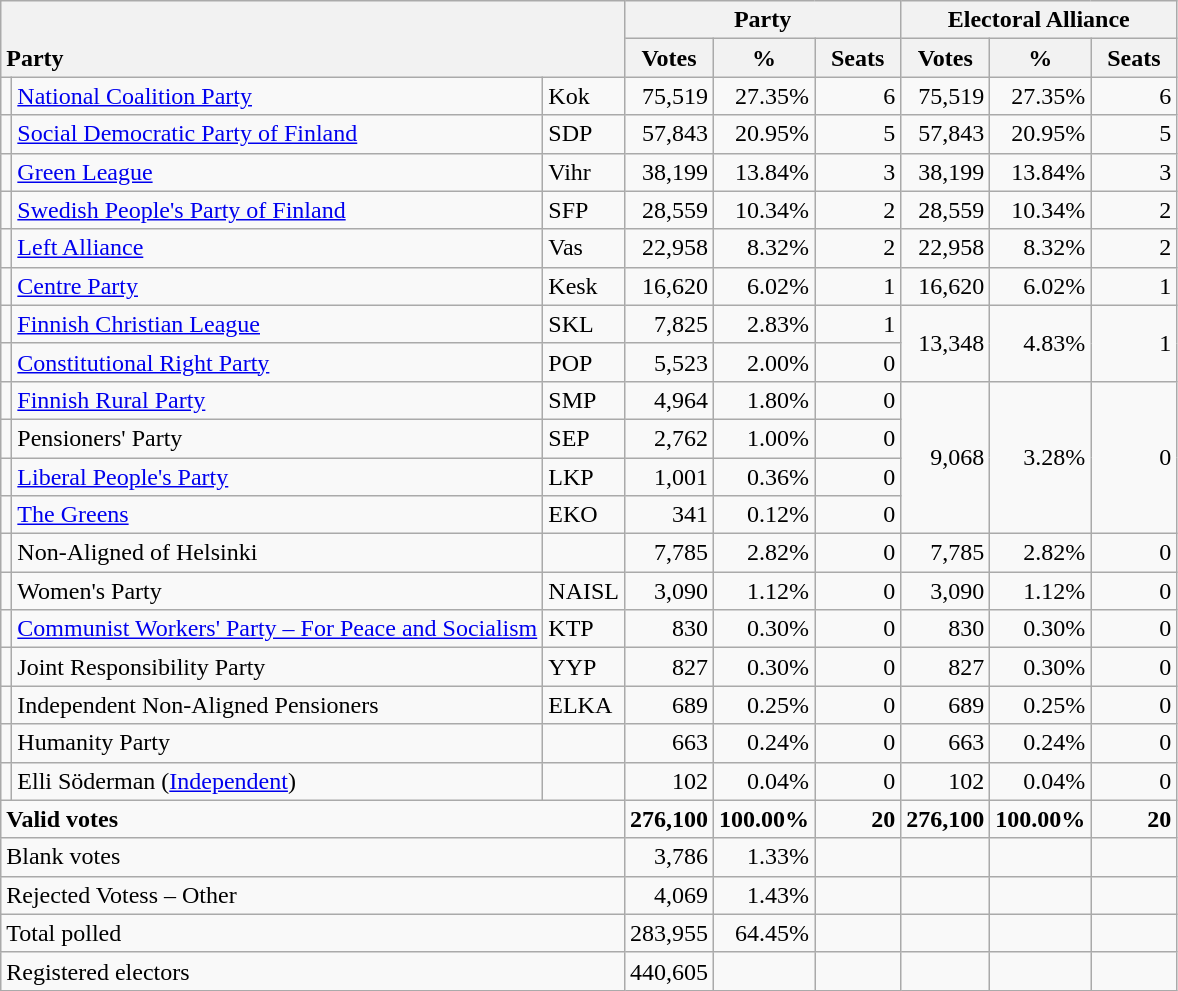<table class="wikitable" border="1" style="text-align:right;">
<tr>
<th style="text-align:left;" valign=bottom rowspan=2 colspan=3>Party</th>
<th colspan=3>Party</th>
<th colspan=3>Electoral Alliance</th>
</tr>
<tr>
<th align=center valign=bottom width="50">Votes</th>
<th align=center valign=bottom width="50">%</th>
<th align=center valign=bottom width="50">Seats</th>
<th align=center valign=bottom width="50">Votes</th>
<th align=center valign=bottom width="50">%</th>
<th align=center valign=bottom width="50">Seats</th>
</tr>
<tr>
<td></td>
<td align=left><a href='#'>National Coalition Party</a></td>
<td align=left>Kok</td>
<td>75,519</td>
<td>27.35%</td>
<td>6</td>
<td>75,519</td>
<td>27.35%</td>
<td>6</td>
</tr>
<tr>
<td></td>
<td align=left style="white-space: nowrap;"><a href='#'>Social Democratic Party of Finland</a></td>
<td align=left>SDP</td>
<td>57,843</td>
<td>20.95%</td>
<td>5</td>
<td>57,843</td>
<td>20.95%</td>
<td>5</td>
</tr>
<tr>
<td></td>
<td align=left><a href='#'>Green League</a></td>
<td align=left>Vihr</td>
<td>38,199</td>
<td>13.84%</td>
<td>3</td>
<td>38,199</td>
<td>13.84%</td>
<td>3</td>
</tr>
<tr>
<td></td>
<td align=left><a href='#'>Swedish People's Party of Finland</a></td>
<td align=left>SFP</td>
<td>28,559</td>
<td>10.34%</td>
<td>2</td>
<td>28,559</td>
<td>10.34%</td>
<td>2</td>
</tr>
<tr>
<td></td>
<td align=left><a href='#'>Left Alliance</a></td>
<td align=left>Vas</td>
<td>22,958</td>
<td>8.32%</td>
<td>2</td>
<td>22,958</td>
<td>8.32%</td>
<td>2</td>
</tr>
<tr>
<td></td>
<td align=left><a href='#'>Centre Party</a></td>
<td align=left>Kesk</td>
<td>16,620</td>
<td>6.02%</td>
<td>1</td>
<td>16,620</td>
<td>6.02%</td>
<td>1</td>
</tr>
<tr>
<td></td>
<td align=left><a href='#'>Finnish Christian League</a></td>
<td align=left>SKL</td>
<td>7,825</td>
<td>2.83%</td>
<td>1</td>
<td rowspan=2>13,348</td>
<td rowspan=2>4.83%</td>
<td rowspan=2>1</td>
</tr>
<tr>
<td></td>
<td align=left><a href='#'>Constitutional Right Party</a></td>
<td align=left>POP</td>
<td>5,523</td>
<td>2.00%</td>
<td>0</td>
</tr>
<tr>
<td></td>
<td align=left><a href='#'>Finnish Rural Party</a></td>
<td align=left>SMP</td>
<td>4,964</td>
<td>1.80%</td>
<td>0</td>
<td rowspan=4>9,068</td>
<td rowspan=4>3.28%</td>
<td rowspan=4>0</td>
</tr>
<tr>
<td></td>
<td align=left>Pensioners' Party</td>
<td align=left>SEP</td>
<td>2,762</td>
<td>1.00%</td>
<td>0</td>
</tr>
<tr>
<td></td>
<td align=left><a href='#'>Liberal People's Party</a></td>
<td align=left>LKP</td>
<td>1,001</td>
<td>0.36%</td>
<td>0</td>
</tr>
<tr>
<td></td>
<td align=left><a href='#'>The Greens</a></td>
<td align=left>EKO</td>
<td>341</td>
<td>0.12%</td>
<td>0</td>
</tr>
<tr>
<td></td>
<td align=left>Non-Aligned of Helsinki</td>
<td align=left></td>
<td>7,785</td>
<td>2.82%</td>
<td>0</td>
<td>7,785</td>
<td>2.82%</td>
<td>0</td>
</tr>
<tr>
<td></td>
<td align=left>Women's Party</td>
<td align=left>NAISL</td>
<td>3,090</td>
<td>1.12%</td>
<td>0</td>
<td>3,090</td>
<td>1.12%</td>
<td>0</td>
</tr>
<tr>
<td></td>
<td align=left><a href='#'>Communist Workers' Party – For Peace and Socialism</a></td>
<td align=left>KTP</td>
<td>830</td>
<td>0.30%</td>
<td>0</td>
<td>830</td>
<td>0.30%</td>
<td>0</td>
</tr>
<tr>
<td></td>
<td align=left>Joint Responsibility Party</td>
<td align=left>YYP</td>
<td>827</td>
<td>0.30%</td>
<td>0</td>
<td>827</td>
<td>0.30%</td>
<td>0</td>
</tr>
<tr>
<td></td>
<td align=left>Independent Non-Aligned Pensioners</td>
<td align=left>ELKA</td>
<td>689</td>
<td>0.25%</td>
<td>0</td>
<td>689</td>
<td>0.25%</td>
<td>0</td>
</tr>
<tr>
<td></td>
<td align=left>Humanity Party</td>
<td align=left></td>
<td>663</td>
<td>0.24%</td>
<td>0</td>
<td>663</td>
<td>0.24%</td>
<td>0</td>
</tr>
<tr>
<td></td>
<td align=left>Elli Söderman (<a href='#'>Independent</a>)</td>
<td align=left></td>
<td>102</td>
<td>0.04%</td>
<td>0</td>
<td>102</td>
<td>0.04%</td>
<td>0</td>
</tr>
<tr style="font-weight:bold">
<td align=left colspan=3>Valid votes</td>
<td>276,100</td>
<td>100.00%</td>
<td>20</td>
<td>276,100</td>
<td>100.00%</td>
<td>20</td>
</tr>
<tr>
<td align=left colspan=3>Blank votes</td>
<td>3,786</td>
<td>1.33%</td>
<td></td>
<td></td>
<td></td>
<td></td>
</tr>
<tr>
<td align=left colspan=3>Rejected Votess – Other</td>
<td>4,069</td>
<td>1.43%</td>
<td></td>
<td></td>
<td></td>
<td></td>
</tr>
<tr>
<td align=left colspan=3>Total polled</td>
<td>283,955</td>
<td>64.45%</td>
<td></td>
<td></td>
<td></td>
<td></td>
</tr>
<tr>
<td align=left colspan=3>Registered electors</td>
<td>440,605</td>
<td></td>
<td></td>
<td></td>
<td></td>
<td></td>
</tr>
</table>
